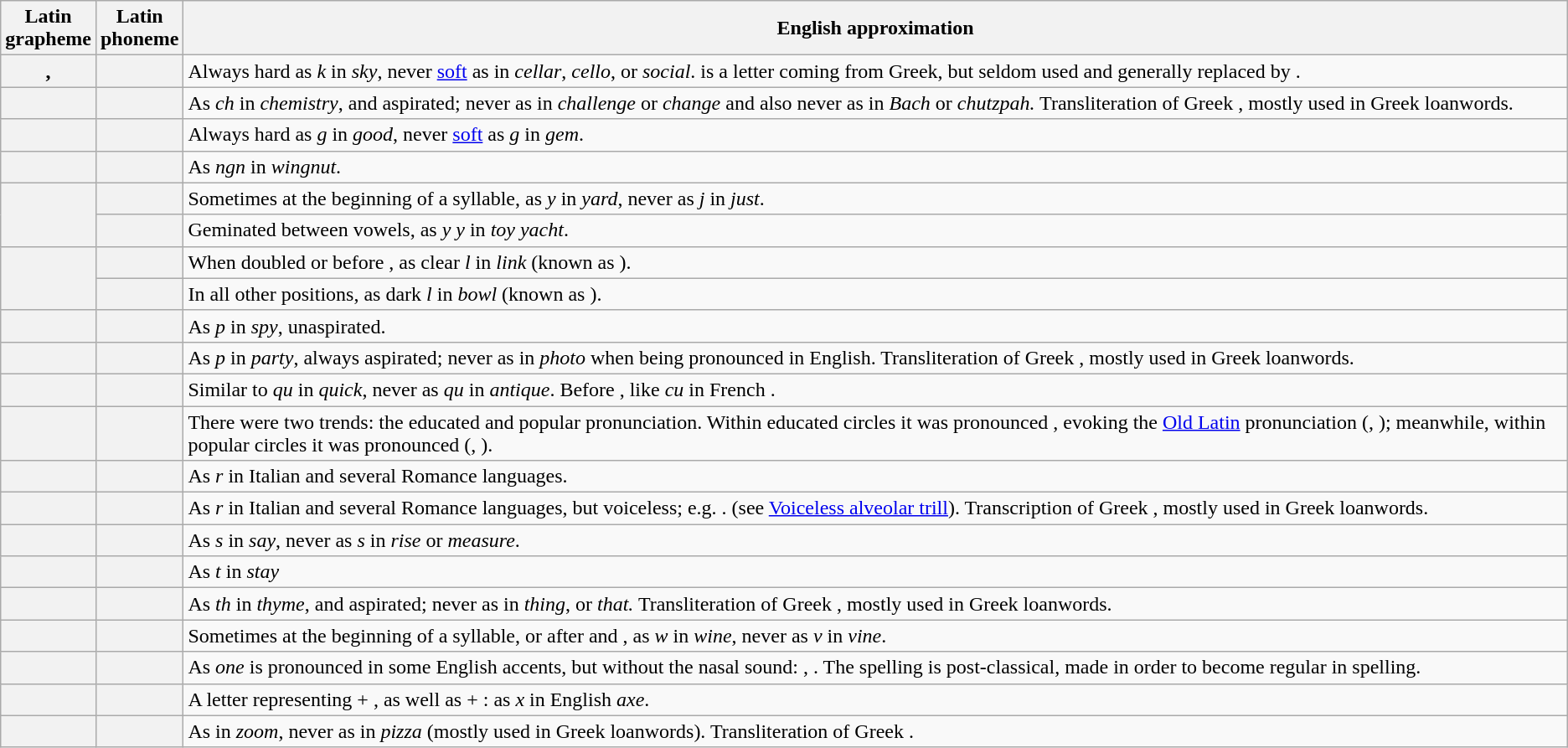<table class="wikitable">
<tr>
<th>Latin<br>grapheme</th>
<th>Latin<br>phoneme</th>
<th>English approximation</th>
</tr>
<tr>
<th>, </th>
<th></th>
<td>Always hard as <em>k</em> in <em>sky</em>, never <a href='#'>soft</a> as in <em>cellar</em>, <em>cello</em>, or <em>social</em>.  is a letter coming from Greek, but seldom used and generally replaced by .</td>
</tr>
<tr>
<th></th>
<th></th>
<td>As <em>ch</em> in <em>chemistry</em>, and aspirated; never as in <em>challenge</em> or <em>change</em> and also never as in <em>Bach</em> or <em>chutzpah.</em> Transliteration of Greek , mostly used in Greek loanwords.</td>
</tr>
<tr>
<th></th>
<th></th>
<td>Always hard as <em>g</em> in <em>good</em>, never <a href='#'>soft</a> as <em>g</em> in <em>gem</em>.</td>
</tr>
<tr>
<th></th>
<th></th>
<td>As <em>ngn</em> in <em>wingnut</em>.</td>
</tr>
<tr>
<th rowspan="2"></th>
<th></th>
<td>Sometimes at the beginning of a syllable, as <em>y</em> in <em>yard</em>, never as <em>j</em> in <em>just</em>.</td>
</tr>
<tr>
<th></th>
<td>Geminated between vowels, as <em>y y</em> in <em>toy yacht</em>.</td>
</tr>
<tr>
<th rowspan="2"></th>
<th></th>
<td>When doubled  or before , as clear <em>l</em> in <em>link</em> (known as ).</td>
</tr>
<tr>
<th></th>
<td>In all other positions, as dark <em>l</em> in <em>bowl</em> (known as ).</td>
</tr>
<tr>
<th></th>
<th></th>
<td>As <em>p</em> in <em>spy</em>, unaspirated.</td>
</tr>
<tr>
<th></th>
<th></th>
<td>As <em>p</em> in <em>party</em>, always aspirated; never as in <em>photo</em> when being pronounced in English. Transliteration of Greek , mostly used in Greek loanwords.</td>
</tr>
<tr>
<th></th>
<th></th>
<td>Similar to <em>qu</em> in <em>quick</em>, never as <em>qu</em> in <em>antique</em>. Before , like <em>cu</em> in French .</td>
</tr>
<tr>
<th></th>
<th></th>
<td>There were two trends: the educated and popular pronunciation. Within educated circles it was pronounced , evoking the <a href='#'>Old Latin</a> pronunciation (, ); meanwhile, within popular circles it was pronounced  (, ).</td>
</tr>
<tr>
<th></th>
<th></th>
<td>As <em>r</em> in Italian and several Romance languages.</td>
</tr>
<tr>
<th></th>
<th></th>
<td>As <em>r</em> in Italian and several Romance languages, but voiceless; e.g.  . (see <a href='#'>Voiceless alveolar trill</a>). Transcription of Greek , mostly used in Greek loanwords.</td>
</tr>
<tr>
<th></th>
<th></th>
<td>As <em>s</em> in <em>say</em>, never as <em>s</em> in <em>rise</em> or <em>measure</em>.</td>
</tr>
<tr>
<th></th>
<th></th>
<td>As <em>t</em> in <em>stay</em></td>
</tr>
<tr>
<th></th>
<th></th>
<td>As <em>th</em> in <em>thyme</em>, and aspirated; never as in <em>thing</em>, or <em>that.</em> Transliteration of Greek , mostly used in Greek loanwords.</td>
</tr>
<tr>
<th></th>
<th></th>
<td>Sometimes at the beginning of a syllable, or after  and , as <em>w</em> in <em>wine</em>, never as <em>v</em> in <em>vine</em>.</td>
</tr>
<tr>
<th></th>
<th></th>
<td>As <em>one</em> is pronounced in some English accents, but without the nasal sound:  ,  . The spelling  is post-classical, made in order to become regular in spelling.</td>
</tr>
<tr>
<th></th>
<th></th>
<td>A letter representing  + , as well as  + : as <em>x</em> in English <em>axe</em>.</td>
</tr>
<tr>
<th></th>
<th></th>
<td>As in <em>zoom</em>, never as in <em>pizza</em> (mostly used in Greek loanwords). Transliteration of Greek .</td>
</tr>
</table>
